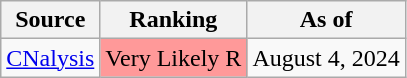<table class="wikitable">
<tr>
<th>Source</th>
<th>Ranking</th>
<th>As of</th>
</tr>
<tr>
<td><a href='#'>CNalysis</a></td>
<td style="background:#FF9999" data-sort-value="4" align="center">Very Likely R</td>
<td>August 4, 2024</td>
</tr>
</table>
